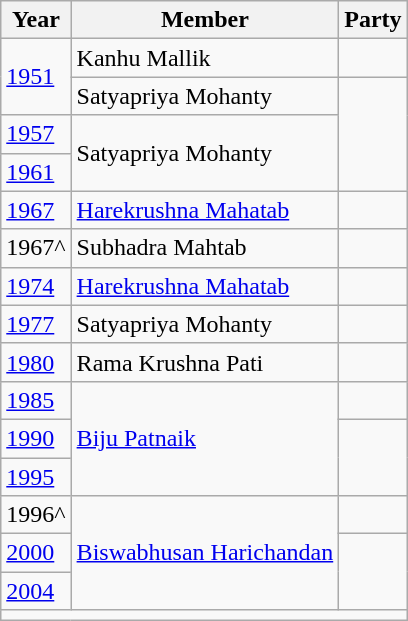<table class="wikitable">
<tr>
<th>Year</th>
<th>Member</th>
<th colspan="2">Party</th>
</tr>
<tr>
<td rowspan="2"><a href='#'>1951</a></td>
<td>Kanhu Mallik</td>
<td></td>
</tr>
<tr>
<td>Satyapriya Mohanty</td>
</tr>
<tr>
<td><a href='#'>1957</a></td>
<td rowspan="2">Satyapriya Mohanty</td>
</tr>
<tr>
<td><a href='#'>1961</a></td>
</tr>
<tr>
<td><a href='#'>1967</a></td>
<td><a href='#'>Harekrushna Mahatab</a></td>
<td></td>
</tr>
<tr>
<td>1967^</td>
<td>Subhadra Mahtab</td>
</tr>
<tr>
<td><a href='#'>1974</a></td>
<td><a href='#'>Harekrushna Mahatab</a></td>
<td></td>
</tr>
<tr>
<td><a href='#'>1977</a></td>
<td>Satyapriya Mohanty</td>
<td></td>
</tr>
<tr>
<td><a href='#'>1980</a></td>
<td>Rama Krushna Pati</td>
<td></td>
</tr>
<tr>
<td><a href='#'>1985</a></td>
<td rowspan="3"><a href='#'>Biju Patnaik</a></td>
<td></td>
</tr>
<tr>
<td><a href='#'>1990</a></td>
</tr>
<tr>
<td><a href='#'>1995</a></td>
</tr>
<tr>
<td>1996^</td>
<td rowspan="3"><a href='#'>Biswabhusan Harichandan</a></td>
<td></td>
</tr>
<tr>
<td><a href='#'>2000</a></td>
</tr>
<tr>
<td><a href='#'>2004</a></td>
</tr>
<tr>
<td colspan="4"></td>
</tr>
</table>
